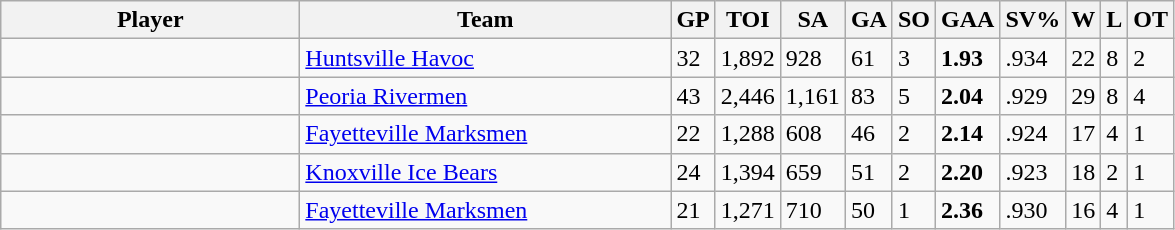<table class="wikitable sortable">
<tr>
<th style="width:12em">Player</th>
<th style="width:15em">Team</th>
<th>GP</th>
<th>TOI</th>
<th>SA</th>
<th>GA</th>
<th>SO</th>
<th>GAA</th>
<th>SV%</th>
<th>W</th>
<th>L</th>
<th>OT</th>
</tr>
<tr>
<td></td>
<td><a href='#'>Huntsville Havoc</a></td>
<td>32</td>
<td>1,892</td>
<td>928</td>
<td>61</td>
<td>3</td>
<td><strong>1.93</strong></td>
<td>.934</td>
<td>22</td>
<td>8</td>
<td>2</td>
</tr>
<tr>
<td></td>
<td><a href='#'>Peoria Rivermen</a></td>
<td>43</td>
<td>2,446</td>
<td>1,161</td>
<td>83</td>
<td>5</td>
<td><strong>2.04</strong></td>
<td>.929</td>
<td>29</td>
<td>8</td>
<td>4</td>
</tr>
<tr>
<td></td>
<td><a href='#'>Fayetteville Marksmen</a></td>
<td>22</td>
<td>1,288</td>
<td>608</td>
<td>46</td>
<td>2</td>
<td><strong>2.14</strong></td>
<td>.924</td>
<td>17</td>
<td>4</td>
<td>1</td>
</tr>
<tr>
<td></td>
<td><a href='#'>Knoxville Ice Bears</a></td>
<td>24</td>
<td>1,394</td>
<td>659</td>
<td>51</td>
<td>2</td>
<td><strong>2.20</strong></td>
<td>.923</td>
<td>18</td>
<td>2</td>
<td>1</td>
</tr>
<tr>
<td></td>
<td><a href='#'>Fayetteville Marksmen</a></td>
<td>21</td>
<td>1,271</td>
<td>710</td>
<td>50</td>
<td>1</td>
<td><strong>2.36</strong></td>
<td>.930</td>
<td>16</td>
<td>4</td>
<td>1</td>
</tr>
</table>
